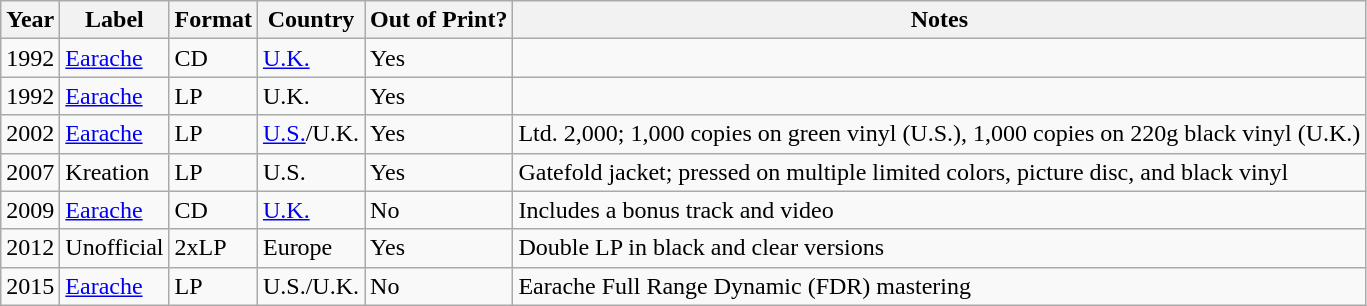<table class="wikitable">
<tr>
<th>Year</th>
<th>Label</th>
<th>Format</th>
<th>Country</th>
<th>Out of Print?</th>
<th>Notes</th>
</tr>
<tr>
<td>1992</td>
<td><a href='#'>Earache</a></td>
<td>CD</td>
<td><a href='#'>U.K.</a></td>
<td>Yes</td>
<td></td>
</tr>
<tr>
<td>1992</td>
<td><a href='#'>Earache</a></td>
<td>LP</td>
<td>U.K.</td>
<td>Yes</td>
<td></td>
</tr>
<tr>
<td>2002</td>
<td><a href='#'>Earache</a></td>
<td>LP</td>
<td><a href='#'>U.S.</a>/U.K.</td>
<td>Yes</td>
<td>Ltd. 2,000; 1,000 copies on green vinyl (U.S.), 1,000 copies on 220g black vinyl (U.K.)</td>
</tr>
<tr>
<td>2007</td>
<td>Kreation</td>
<td>LP</td>
<td>U.S.</td>
<td>Yes</td>
<td>Gatefold jacket; pressed on multiple limited colors, picture disc, and black vinyl</td>
</tr>
<tr>
<td>2009</td>
<td><a href='#'>Earache</a></td>
<td>CD</td>
<td><a href='#'>U.K.</a></td>
<td>No</td>
<td>Includes a bonus track and video</td>
</tr>
<tr>
<td>2012</td>
<td>Unofficial</td>
<td>2xLP</td>
<td>Europe</td>
<td>Yes</td>
<td>Double LP in black and clear versions</td>
</tr>
<tr>
<td>2015</td>
<td><a href='#'>Earache</a></td>
<td>LP</td>
<td>U.S./U.K.</td>
<td>No</td>
<td>Earache Full Range Dynamic (FDR) mastering</td>
</tr>
</table>
